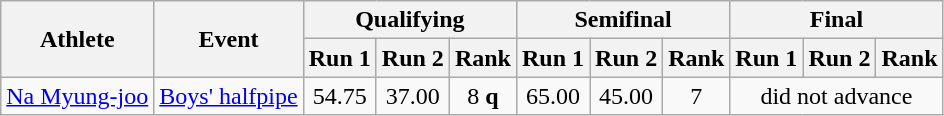<table class="wikitable">
<tr>
<th rowspan="2">Athlete</th>
<th rowspan="2">Event</th>
<th colspan="3">Qualifying</th>
<th colspan="3">Semifinal</th>
<th colspan="3">Final</th>
</tr>
<tr>
<th>Run 1</th>
<th>Run 2</th>
<th>Rank</th>
<th>Run 1</th>
<th>Run 2</th>
<th>Rank</th>
<th>Run 1</th>
<th>Run 2</th>
<th>Rank</th>
</tr>
<tr>
<td rowspan="1"><a href='#'>Na Myung-joo</a></td>
<td><a href='#'>Boys' halfpipe</a></td>
<td align="center">54.75</td>
<td align="center">37.00</td>
<td align="center">8 <strong>q</strong></td>
<td align="center">65.00</td>
<td align="center">45.00</td>
<td align="center">7</td>
<td align="center" colspan=3>did not advance</td>
</tr>
</table>
